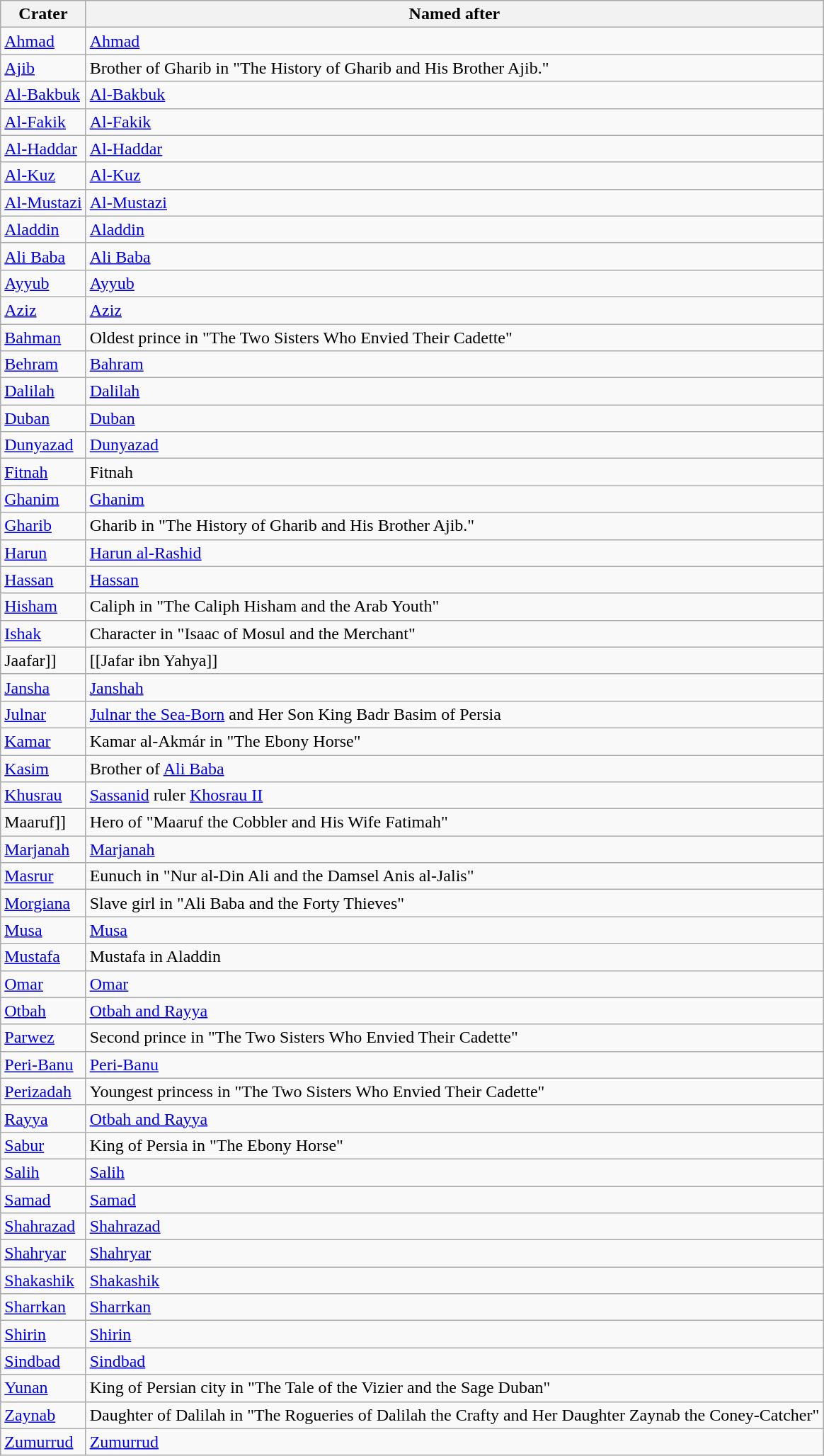<table class="wikitable">
<tr>
<th>Crater</th>
<th>Named after</th>
</tr>
<tr>
<td><a href='#'>Ahmad</a></td>
<td><a href='#'>Ahmad</a></td>
</tr>
<tr>
<td><a href='#'>Ajib</a></td>
<td>Brother of Gharib in "The History of Gharib and His Brother Ajib."</td>
</tr>
<tr>
<td><a href='#'>Al-Bakbuk</a></td>
<td><a href='#'>Al-Bakbuk</a></td>
</tr>
<tr>
<td><a href='#'>Al-Fakik</a></td>
<td><a href='#'>Al-Fakik</a></td>
</tr>
<tr>
<td><a href='#'>Al-Haddar</a></td>
<td><a href='#'>Al-Haddar</a></td>
</tr>
<tr>
<td><a href='#'>Al-Kuz</a></td>
<td><a href='#'>Al-Kuz</a></td>
</tr>
<tr>
<td><a href='#'>Al-Mustazi</a></td>
<td><a href='#'>Al-Mustazi</a></td>
</tr>
<tr>
<td><a href='#'>Aladdin</a></td>
<td><a href='#'>Aladdin</a></td>
</tr>
<tr>
<td><a href='#'>Ali Baba</a></td>
<td><a href='#'>Ali Baba</a></td>
</tr>
<tr>
<td><a href='#'>Ayyub</a></td>
<td><a href='#'>Ayyub</a></td>
</tr>
<tr>
<td><a href='#'>Aziz</a></td>
<td><a href='#'>Aziz</a></td>
</tr>
<tr>
<td><a href='#'>Bahman</a></td>
<td>Oldest prince in "The Two Sisters Who Envied Their Cadette"</td>
</tr>
<tr>
<td><a href='#'>Behram</a></td>
<td><a href='#'>Bahram</a></td>
</tr>
<tr>
<td><a href='#'>Dalilah</a></td>
<td><a href='#'>Dalilah</a></td>
</tr>
<tr>
<td><a href='#'>Duban</a></td>
<td><a href='#'>Duban</a></td>
</tr>
<tr>
<td><a href='#'>Dunyazad</a></td>
<td><a href='#'>Dunyazad</a></td>
</tr>
<tr>
<td><a href='#'>Fitnah</a></td>
<td>Fitnah</td>
</tr>
<tr>
<td><a href='#'>Ghanim</a></td>
<td><a href='#'>Ghanim</a></td>
</tr>
<tr>
<td><a href='#'>Gharib</a></td>
<td>Gharib in "The History of Gharib and His Brother Ajib."</td>
</tr>
<tr>
<td><a href='#'>Harun</a></td>
<td><a href='#'>Harun al-Rashid</a></td>
</tr>
<tr>
<td><a href='#'>Hassan</a></td>
<td><a href='#'>Hassan</a></td>
</tr>
<tr>
<td><a href='#'>Hisham</a></td>
<td>Caliph in "The Caliph Hisham and the Arab Youth"</td>
</tr>
<tr>
<td><a href='#'>Ishak</a></td>
<td>Character in "Isaac of Mosul and the Merchant"</td>
</tr>
<tr>
<td [[Ja>Jaafar]]</td>
<td>[[Jafar ibn Yahya]]</td>
</tr>
<tr>
<td><a href='#'>Jansha</a></td>
<td><a href='#'>Janshah</a></td>
</tr>
<tr>
<td><a href='#'>Julnar</a></td>
<td><a href='#'>Julnar the Sea-Born</a> and Her Son King Badr Basim of Persia</td>
</tr>
<tr>
<td><a href='#'>Kamar</a></td>
<td>Kamar al-Akmár in "The Ebony Horse"</td>
</tr>
<tr>
<td><a href='#'>Kasim</a></td>
<td>Brother of <a href='#'>Ali Baba</a></td>
</tr>
<tr>
<td><a href='#'>Khusrau</a></td>
<td><a href='#'>Sassanid</a> ruler <a href='#'>Khosrau II</a></td>
</tr>
<tr>
<td [[Ma>Maaruf]]</td>
<td>Hero of "Maaruf the Cobbler and His Wife Fatimah"</td>
</tr>
<tr>
<td><a href='#'>Marjanah</a></td>
<td><a href='#'>Marjanah</a></td>
</tr>
<tr>
<td><a href='#'>Masrur</a></td>
<td>Eunuch in "Nur al-Din Ali and the Damsel Anis al-Jalis"</td>
</tr>
<tr>
<td><a href='#'>Morgiana</a></td>
<td>Slave girl in "Ali Baba and the Forty Thieves"</td>
</tr>
<tr>
<td><a href='#'>Musa</a></td>
<td><a href='#'>Musa</a></td>
</tr>
<tr>
<td><a href='#'>Mustafa</a></td>
<td>Mustafa in Aladdin</td>
</tr>
<tr>
<td><a href='#'>Omar</a></td>
<td><a href='#'>Omar</a></td>
</tr>
<tr>
<td><a href='#'>Otbah</a></td>
<td><a href='#'>Otbah and Rayya</a></td>
</tr>
<tr>
<td><a href='#'>Parwez</a></td>
<td>Second prince in "The Two Sisters Who Envied Their Cadette"</td>
</tr>
<tr>
<td><a href='#'>Peri-Banu</a></td>
<td><a href='#'>Peri-Banu</a></td>
</tr>
<tr>
<td><a href='#'>Perizadah</a></td>
<td>Youngest princess in "The Two Sisters Who Envied Their Cadette"</td>
</tr>
<tr>
<td><a href='#'>Rayya</a></td>
<td><a href='#'>Otbah and Rayya</a></td>
</tr>
<tr>
<td><a href='#'>Sabur</a></td>
<td>King of Persia in "The Ebony Horse"</td>
</tr>
<tr>
<td><a href='#'>Salih</a></td>
<td><a href='#'>Salih</a></td>
</tr>
<tr>
<td><a href='#'>Samad</a></td>
<td><a href='#'>Samad</a></td>
</tr>
<tr>
<td><a href='#'>Shahrazad</a></td>
<td><a href='#'>Shahrazad</a></td>
</tr>
<tr>
<td><a href='#'>Shahryar</a></td>
<td><a href='#'>Shahryar</a></td>
</tr>
<tr>
<td><a href='#'>Shakashik</a></td>
<td><a href='#'>Shakashik</a></td>
</tr>
<tr>
<td><a href='#'>Sharrkan</a></td>
<td><a href='#'>Sharrkan</a></td>
</tr>
<tr>
<td><a href='#'>Shirin</a></td>
<td><a href='#'>Shirin</a></td>
</tr>
<tr>
<td><a href='#'>Sindbad</a></td>
<td><a href='#'>Sindbad</a></td>
</tr>
<tr>
<td><a href='#'>Yunan</a></td>
<td>King of Persian city in "The Tale of the Vizier and the Sage Duban"</td>
</tr>
<tr>
<td><a href='#'>Zaynab</a></td>
<td>Daughter of Dalilah in "The Rogueries of Dalilah the Crafty and Her Daughter Zaynab the Coney-Catcher"</td>
</tr>
<tr>
<td><a href='#'>Zumurrud</a></td>
<td><a href='#'>Zumurrud</a></td>
</tr>
</table>
